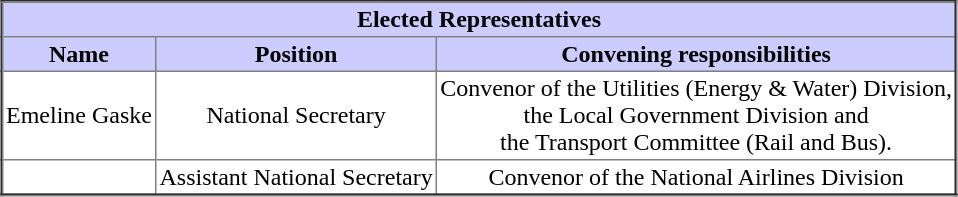<table class="toccolours" align="center" border="2" cellspacing=0 cellpadding=2 style="text-align:center; border-collapse:collapse;">
<tr style="background:#ccccff">
<th colspan=3>Elected Representatives</th>
</tr>
<tr style="background:#ccccff">
<th>Name</th>
<th>Position</th>
<th>Convening responsibilities</th>
</tr>
<tr>
<td>Emeline Gaske</td>
<td>National Secretary</td>
<td>Convenor of the Utilities (Energy & Water) Division, <br>the Local Government Division and <br>the Transport Committee (Rail and Bus).</td>
</tr>
<tr>
<td></td>
<td>Assistant National Secretary</td>
<td>Convenor of the National Airlines Division</td>
</tr>
<tr>
</tr>
</table>
